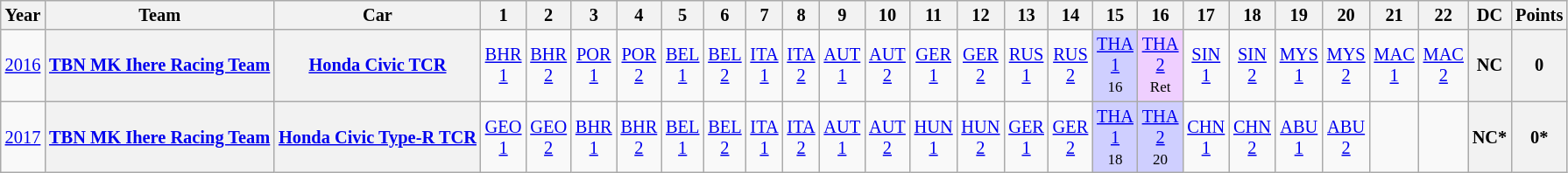<table class="wikitable" style="text-align:center; font-size:85%">
<tr>
<th>Year</th>
<th>Team</th>
<th>Car</th>
<th>1</th>
<th>2</th>
<th>3</th>
<th>4</th>
<th>5</th>
<th>6</th>
<th>7</th>
<th>8</th>
<th>9</th>
<th>10</th>
<th>11</th>
<th>12</th>
<th>13</th>
<th>14</th>
<th>15</th>
<th>16</th>
<th>17</th>
<th>18</th>
<th>19</th>
<th>20</th>
<th>21</th>
<th>22</th>
<th>DC</th>
<th>Points</th>
</tr>
<tr>
<td><a href='#'>2016</a></td>
<th><a href='#'>TBN MK Ihere Racing Team</a></th>
<th><a href='#'>Honda Civic TCR</a></th>
<td><a href='#'>BHR<br>1</a></td>
<td><a href='#'>BHR<br>2</a></td>
<td><a href='#'>POR<br>1</a></td>
<td><a href='#'>POR<br>2</a></td>
<td><a href='#'>BEL<br>1</a></td>
<td><a href='#'>BEL<br>2</a></td>
<td><a href='#'>ITA<br>1</a></td>
<td><a href='#'>ITA<br>2</a></td>
<td><a href='#'>AUT<br>1</a></td>
<td><a href='#'>AUT<br>2</a></td>
<td><a href='#'>GER<br>1</a></td>
<td><a href='#'>GER<br>2</a></td>
<td><a href='#'>RUS<br>1</a></td>
<td><a href='#'>RUS<br>2</a></td>
<td style="background:#CFCFFF;"><a href='#'>THA<br>1</a><br><small>16</small></td>
<td style="background:#EFCFFF;"><a href='#'>THA<br>2</a><br><small>Ret</small></td>
<td><a href='#'>SIN<br>1</a></td>
<td><a href='#'>SIN<br>2</a></td>
<td><a href='#'>MYS<br>1</a></td>
<td><a href='#'>MYS<br>2</a></td>
<td><a href='#'>MAC<br>1</a></td>
<td><a href='#'>MAC<br>2</a></td>
<th>NC</th>
<th>0</th>
</tr>
<tr>
<td><a href='#'>2017</a></td>
<th><a href='#'>TBN MK Ihere Racing Team</a></th>
<th><a href='#'>Honda Civic Type-R TCR</a></th>
<td style="background:#;"><a href='#'>GEO<br>1</a><br><small></small></td>
<td style="background:#;"><a href='#'>GEO<br>2</a><br><small></small></td>
<td style="background:#;"><a href='#'>BHR<br>1</a><br><small></small></td>
<td style="background:#;"><a href='#'>BHR<br>2</a><br><small></small></td>
<td style="background:#;"><a href='#'>BEL<br>1</a><br><small></small></td>
<td style="background:#;"><a href='#'>BEL<br>2</a><br><small></small></td>
<td style="background:#;"><a href='#'>ITA<br>1</a><br><small></small></td>
<td style="background:#;"><a href='#'>ITA<br>2</a><br><small></small></td>
<td style="background:#;"><a href='#'>AUT<br>1</a><br><small></small></td>
<td style="background:#;"><a href='#'>AUT<br>2</a><br><small></small></td>
<td style="background:#;"><a href='#'>HUN<br>1</a><br><small></small></td>
<td style="background:#;"><a href='#'>HUN<br>2</a><br><small></small></td>
<td style="background:#;"><a href='#'>GER<br>1</a><br><small></small></td>
<td style="background:#;"><a href='#'>GER<br>2</a><br><small></small></td>
<td style="background:#CFCFFF;"><a href='#'>THA<br>1</a><br><small>18</small></td>
<td style="background:#CFCFFF;"><a href='#'>THA<br>2</a><br><small>20</small></td>
<td style="background:#;"><a href='#'>CHN<br>1</a><br><small></small></td>
<td style="background:#;"><a href='#'>CHN<br>2</a><br><small></small></td>
<td style="background:#;"><a href='#'>ABU<br>1</a><br><small></small></td>
<td style="background:#;"><a href='#'>ABU<br>2</a><br><small></small></td>
<td></td>
<td></td>
<th>NC*</th>
<th>0*</th>
</tr>
</table>
